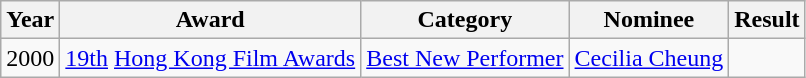<table class="wikitable">
<tr>
<th>Year</th>
<th>Award</th>
<th>Category</th>
<th>Nominee</th>
<th>Result</th>
</tr>
<tr>
<td>2000</td>
<td><a href='#'>19th</a> <a href='#'>Hong Kong Film Awards</a></td>
<td><a href='#'>Best New Performer</a></td>
<td><a href='#'>Cecilia Cheung</a></td>
<td></td>
</tr>
</table>
